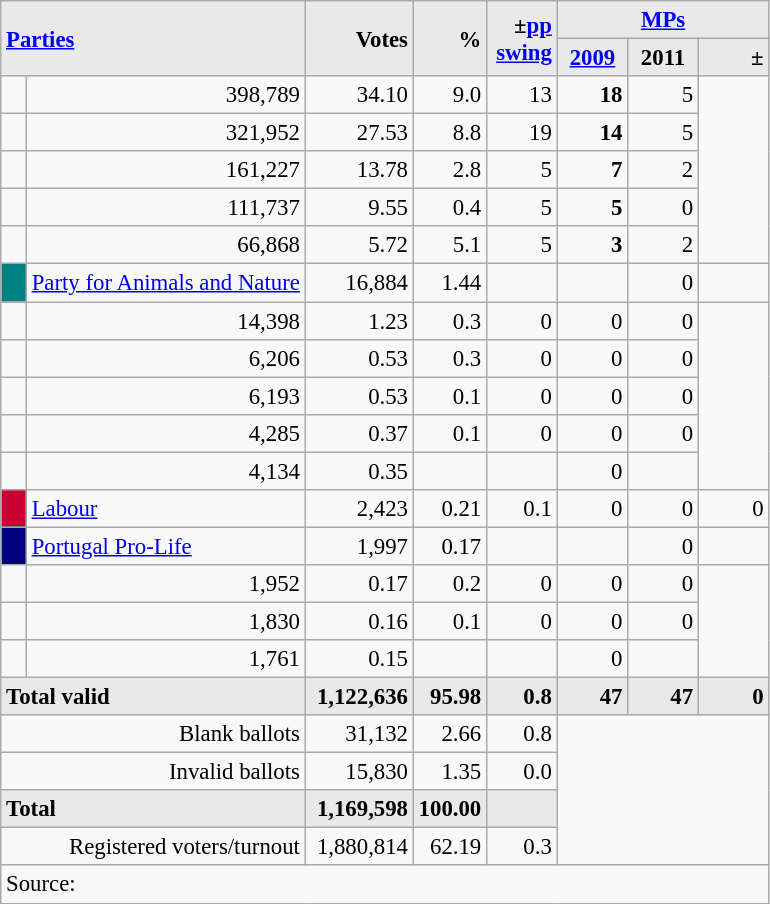<table class="wikitable" style="text-align:right; font-size:95%;">
<tr>
<th rowspan="2" colspan="2" style="background:#e9e9e9; text-align:left;" alignleft><a href='#'>Parties</a></th>
<th rowspan="2" style="background:#e9e9e9; text-align:right;">Votes</th>
<th rowspan="2" style="background:#e9e9e9; text-align:right;">%</th>
<th rowspan="2" style="background:#e9e9e9; text-align:right;">±<a href='#'>pp</a> <a href='#'>swing</a></th>
<th colspan="3" style="background:#e9e9e9; text-align:center;"><a href='#'>MPs</a></th>
</tr>
<tr style="background-color:#E9E9E9">
<th style="background-color:#E9E9E9;text-align:center;"><a href='#'>2009</a></th>
<th style="background-color:#E9E9E9;text-align:center;">2011</th>
<th style="background:#e9e9e9; text-align:right;">±</th>
</tr>
<tr>
<td></td>
<td>398,789</td>
<td>34.10</td>
<td>9.0</td>
<td>13</td>
<td><strong>18</strong></td>
<td>5</td>
</tr>
<tr>
<td></td>
<td>321,952</td>
<td>27.53</td>
<td>8.8</td>
<td>19</td>
<td><strong>14</strong></td>
<td>5</td>
</tr>
<tr>
<td></td>
<td>161,227</td>
<td>13.78</td>
<td>2.8</td>
<td>5</td>
<td><strong>7</strong></td>
<td>2</td>
</tr>
<tr>
<td></td>
<td>111,737</td>
<td>9.55</td>
<td>0.4</td>
<td>5</td>
<td><strong>5</strong></td>
<td>0</td>
</tr>
<tr>
<td></td>
<td>66,868</td>
<td>5.72</td>
<td>5.1</td>
<td>5</td>
<td><strong>3</strong></td>
<td>2</td>
</tr>
<tr>
<td style="width: 10px" bgcolor="teal" align="center"></td>
<td align="left"><a href='#'>Party for Animals and Nature</a></td>
<td>16,884</td>
<td>1.44</td>
<td></td>
<td></td>
<td>0</td>
<td></td>
</tr>
<tr>
<td></td>
<td>14,398</td>
<td>1.23</td>
<td>0.3</td>
<td>0</td>
<td>0</td>
<td>0</td>
</tr>
<tr>
<td></td>
<td>6,206</td>
<td>0.53</td>
<td>0.3</td>
<td>0</td>
<td>0</td>
<td>0</td>
</tr>
<tr>
<td></td>
<td>6,193</td>
<td>0.53</td>
<td>0.1</td>
<td>0</td>
<td>0</td>
<td>0</td>
</tr>
<tr>
<td></td>
<td>4,285</td>
<td>0.37</td>
<td>0.1</td>
<td>0</td>
<td>0</td>
<td>0</td>
</tr>
<tr>
<td></td>
<td>4,134</td>
<td>0.35</td>
<td></td>
<td></td>
<td>0</td>
<td></td>
</tr>
<tr>
<td style="width: 10px" bgcolor=#CC0033 align="center"></td>
<td align=left><a href='#'>Labour</a></td>
<td>2,423</td>
<td>0.21</td>
<td>0.1</td>
<td>0</td>
<td>0</td>
<td>0</td>
</tr>
<tr>
<td style="width:10px;background-color:#000080;text-align:center;"></td>
<td style="text-align:left;"><a href='#'>Portugal Pro-Life</a></td>
<td>1,997</td>
<td>0.17</td>
<td></td>
<td></td>
<td>0</td>
<td></td>
</tr>
<tr>
<td></td>
<td>1,952</td>
<td>0.17</td>
<td>0.2</td>
<td>0</td>
<td>0</td>
<td>0</td>
</tr>
<tr>
<td></td>
<td>1,830</td>
<td>0.16</td>
<td>0.1</td>
<td>0</td>
<td>0</td>
<td>0</td>
</tr>
<tr>
<td></td>
<td>1,761</td>
<td>0.15</td>
<td></td>
<td></td>
<td>0</td>
<td></td>
</tr>
<tr>
<td colspan=2 align=left style="background-color:#E9E9E9"><strong>Total valid</strong></td>
<td width="65" align="right" style="background-color:#E9E9E9"><strong>1,122,636</strong></td>
<td width="40" align="right" style="background-color:#E9E9E9"><strong>95.98</strong></td>
<td width="40" align="right" style="background-color:#E9E9E9"><strong>0.8</strong></td>
<td width="40" align="right" style="background-color:#E9E9E9"><strong>47</strong></td>
<td width="40" align="right" style="background-color:#E9E9E9"><strong>47</strong></td>
<td width="40" align="right" style="background-color:#E9E9E9"><strong>0</strong></td>
</tr>
<tr>
<td colspan=2>Blank ballots</td>
<td>31,132</td>
<td>2.66</td>
<td>0.8</td>
<td colspan=4 rowspan=4></td>
</tr>
<tr>
<td colspan=2>Invalid ballots</td>
<td>15,830</td>
<td>1.35</td>
<td>0.0</td>
</tr>
<tr>
<td colspan=2 align=left style="background-color:#E9E9E9"><strong>Total</strong></td>
<td width="50" align="right" style="background-color:#E9E9E9"><strong>1,169,598</strong></td>
<td width="40" align="right" style="background-color:#E9E9E9"><strong>100.00</strong></td>
<td width="40" align="right" style="background-color:#E9E9E9"></td>
</tr>
<tr>
<td colspan=2>Registered voters/turnout</td>
<td>1,880,814</td>
<td>62.19</td>
<td>0.3</td>
</tr>
<tr>
<td colspan=11 align=left>Source: </td>
</tr>
</table>
